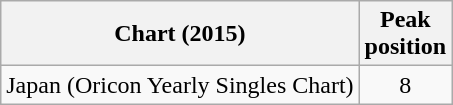<table class="wikitable sortable">
<tr>
<th>Chart (2015)</th>
<th>Peak<br>position</th>
</tr>
<tr>
<td>Japan (Oricon Yearly Singles Chart)</td>
<td align="center">8</td>
</tr>
</table>
